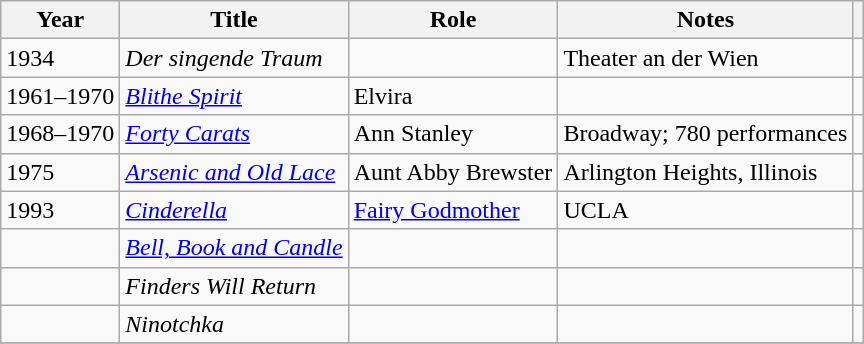<table class="wikitable">
<tr>
<th>Year</th>
<th>Title</th>
<th>Role</th>
<th>Notes</th>
<th></th>
</tr>
<tr>
<td>1934</td>
<td><em>Der singende Traum</em></td>
<td></td>
<td>Theater an der Wien</td>
<td></td>
</tr>
<tr>
<td>1961–1970</td>
<td><em><a href='#'>Blithe Spirit</a></em></td>
<td>Elvira</td>
<td></td>
<td></td>
</tr>
<tr>
<td>1968–1970</td>
<td><em><a href='#'>Forty Carats</a></em></td>
<td>Ann Stanley</td>
<td>Broadway; 780 performances</td>
<td></td>
</tr>
<tr>
<td>1975</td>
<td><em><a href='#'>Arsenic and Old Lace</a></em></td>
<td>Aunt Abby Brewster</td>
<td>Arlington Heights, Illinois</td>
<td></td>
</tr>
<tr>
<td>1993</td>
<td><em><a href='#'>Cinderella</a></em></td>
<td><a href='#'>Fairy Godmother</a></td>
<td>UCLA</td>
<td></td>
</tr>
<tr>
<td></td>
<td><em><a href='#'>Bell, Book and Candle</a></em></td>
<td></td>
<td></td>
<td></td>
</tr>
<tr>
<td></td>
<td><em>Finders Will Return</em></td>
<td></td>
<td></td>
<td></td>
</tr>
<tr>
<td></td>
<td><em>Ninotchka</em></td>
<td></td>
<td></td>
<td></td>
</tr>
<tr>
</tr>
</table>
